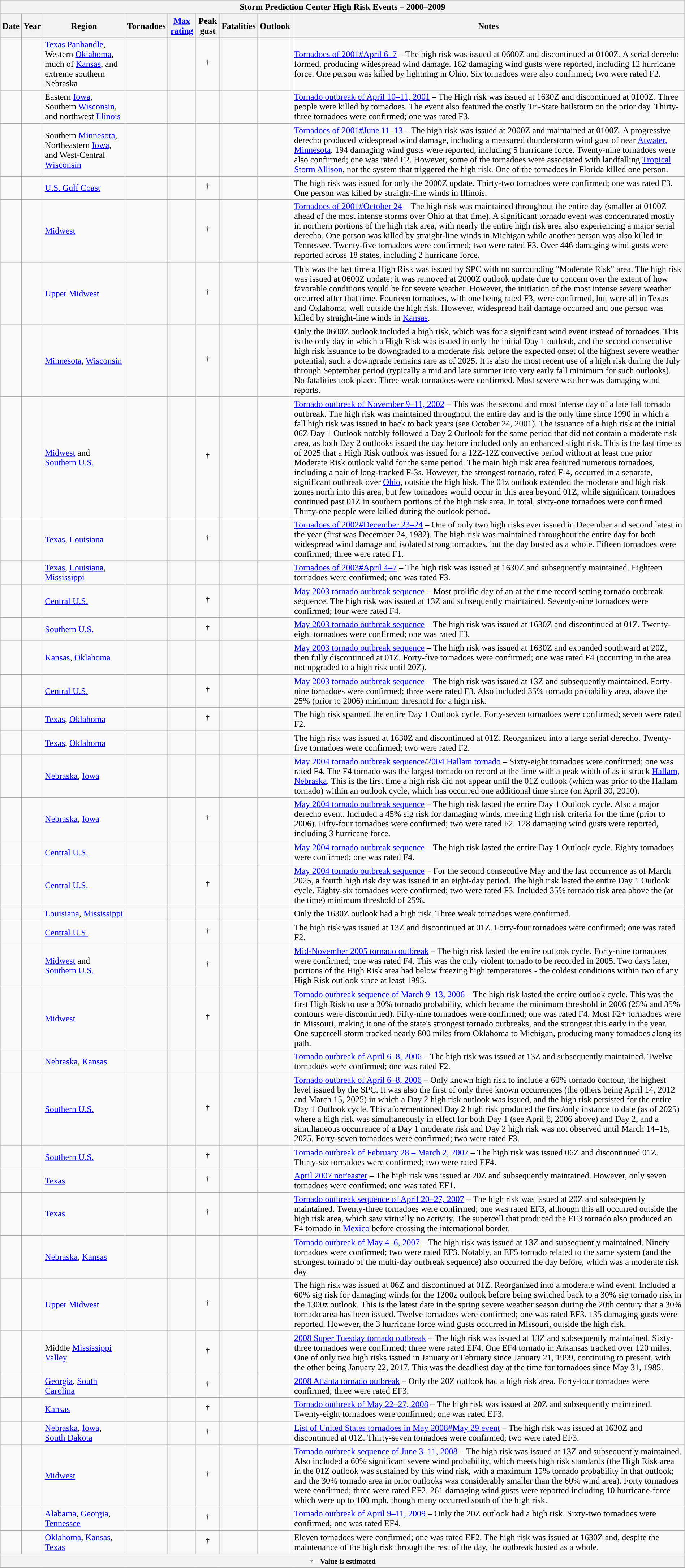<table class="wikitable collapsible sortable" style="width:100%;">
<tr>
<th colspan="9">Storm Prediction Center High Risk Events – 2000–2009</th>
</tr>
<tr>
<th scope="col">Date</th>
<th scope="col">Year</th>
<th scope="col" class="unsortable" style="width:12%;">Region</th>
<th scope="col">Tornadoes</th>
<th scope="col"><a href='#'>Max rating</a></th>
<th scope="col">Peak gust</th>
<th scope="col">Fatalities</th>
<th scope="col" class="unsortable">Outlook</th>
<th scope="col" class="unsortable">Notes</th>
</tr>
<tr>
<td></td>
<td></td>
<td><a href='#'>Texas Panhandle</a>, Western <a href='#'>Oklahoma</a>, much of <a href='#'>Kansas</a>, and extreme southern Nebraska</td>
<td style="text-align:center;"></td>
<td></td>
<td style="text-align:center;"><sup>†</sup></td>
<td style="text-align:center;"></td>
<td></td>
<td><a href='#'>Tornadoes of 2001#April 6–7</a> – The high risk was issued at 0600Z and discontinued at 0100Z. A serial derecho formed, producing widespread wind damage. 162 damaging wind gusts were reported, including 12 hurricane force. One person was killed by lightning in Ohio. Six tornadoes were also confirmed; two were rated F2.</td>
</tr>
<tr>
<td></td>
<td></td>
<td>Eastern <a href='#'>Iowa</a>, Southern <a href='#'>Wisconsin</a>, and northwest <a href='#'>Illinois</a></td>
<td style="text-align:center;"></td>
<td></td>
<td style="text-align:center;"></td>
<td style="text-align:center;"></td>
<td></td>
<td><a href='#'>Tornado outbreak of April 10–11, 2001</a> – The High risk was issued at 1630Z and discontinued at 0100Z. Three people were killed by tornadoes. The event also featured the costly Tri-State hailstorm on the prior day. Thirty-three tornadoes were confirmed; one was rated F3.</td>
</tr>
<tr>
<td></td>
<td></td>
<td>Southern <a href='#'>Minnesota</a>, Northeastern <a href='#'>Iowa</a>, and West-Central <a href='#'>Wisconsin</a></td>
<td style="text-align:center;"></td>
<td></td>
<td style="text-align:center;"></td>
<td style="text-align:center;"></td>
<td></td>
<td><a href='#'>Tornadoes of 2001#June 11–13</a> – The high risk was issued at 2000Z and maintained at 0100Z. A progressive derecho produced widespread wind damage, including a measured thunderstorm wind gust of  near <a href='#'>Atwater, Minnesota</a>. 194 damaging wind gusts were reported, including 5 hurricane force. Twenty-nine tornadoes were also confirmed; one was rated F2. However, some of the tornadoes were associated with landfalling <a href='#'>Tropical Storm Allison</a>, not the system that triggered the high risk. One of the tornadoes in Florida killed one person.</td>
</tr>
<tr>
<td></td>
<td></td>
<td><a href='#'>U.S. Gulf Coast</a></td>
<td style="text-align:center;"></td>
<td></td>
<td style="text-align:center;"><sup>†</sup></td>
<td style="text-align:center;"></td>
<td></td>
<td>The high risk was issued for only the 2000Z update. Thirty-two tornadoes were confirmed; one was rated F3. One person was killed by straight-line winds in Illinois.</td>
</tr>
<tr>
<td></td>
<td></td>
<td><a href='#'>Midwest</a></td>
<td style="text-align:center;"></td>
<td></td>
<td style="text-align:center;"><sup>†</sup></td>
<td style="text-align:center;"></td>
<td></td>
<td><a href='#'>Tornadoes of 2001#October 24</a> – The high risk was maintained throughout the entire day (smaller at 0100Z ahead of the most intense storms over Ohio at that time). A significant tornado event was concentrated mostly in northern portions of the high risk area, with nearly the entire high risk area also experiencing a major serial derecho. One person was killed by straight-line winds in Michigan while another person was also killed in Tennessee. Twenty-five tornadoes were confirmed; two were rated F3. Over 446 damaging wind gusts were reported across 18 states, including 2 hurricane force.</td>
</tr>
<tr>
<td></td>
<td></td>
<td><a href='#'>Upper Midwest</a></td>
<td style="text-align:center;"></td>
<td></td>
<td style="text-align:center;"><sup>†</sup></td>
<td style="text-align:center;"></td>
<td></td>
<td>This was the last time a High Risk was issued by SPC with no surrounding "Moderate Risk" area. The high risk was issued at 0600Z update; it was removed at 2000Z outlook update due to concern over the extent of how favorable conditions would be for severe weather. However, the initiation of the most intense severe weather occurred after that time. Fourteen tornadoes, with one being rated F3, were confirmed, but were all in Texas and Oklahoma, well outside the high risk. However, widespread hail damage occurred and one person was killed by straight-line winds in <a href='#'>Kansas</a>.</td>
</tr>
<tr>
<td></td>
<td></td>
<td><a href='#'>Minnesota</a>, <a href='#'>Wisconsin</a></td>
<td style="text-align:center;"></td>
<td></td>
<td style="text-align:center;"><sup>†</sup></td>
<td style="text-align:center;"></td>
<td></td>
<td>Only the 0600Z outlook included a high risk, which was for a significant wind event instead of tornadoes. This is the only day in which a High Risk was issued in only the initial Day 1 outlook, and the second consecutive high risk issuance to be downgraded to a moderate risk before the expected onset of the highest severe weather potential; such a downgrade remains rare as of 2025. It is also the most recent use of a high risk during the July through September period (typically a mid and late summer into very early fall minimum for such outlooks). No fatalities took place. Three weak tornadoes were confirmed. Most severe weather was damaging wind reports.</td>
</tr>
<tr>
<td></td>
<td></td>
<td><a href='#'>Midwest</a> and <a href='#'>Southern U.S.</a></td>
<td style="text-align:center;"></td>
<td></td>
<td style="text-align:center;"><sup>†</sup></td>
<td style="text-align:center;"></td>
<td></td>
<td><a href='#'>Tornado outbreak of November 9–11, 2002</a> – This was the second and most intense day of a late fall tornado outbreak. The high risk was maintained throughout the entire day and is the only time since 1990 in which a fall high risk was issued in back to back years (see October 24, 2001). The issuance of a high risk at the initial 06Z Day 1 Outlook notably followed a Day 2 Outlook for the same period that did not contain a moderate risk area, as both Day 2 outlooks issued the day before included only an enhanced slight risk. This is the last time as of 2025 that a High Risk outlook was issued for a 12Z-12Z convective period without at least one prior Moderate Risk outlook valid for the same period. The main high risk area featured numerous tornadoes, including a pair of long-tracked F-3s. However, the strongest tornado, rated F-4, occurred in a separate, significant outbreak over <a href='#'>Ohio</a>, outside the high hisk. The 01z outlook extended the moderate and high risk zones north into this area, but few tornadoes would occur in this area beyond 01Z, while significant tornadoes continued past 01Z in southern portions of the high risk area. In total, sixty-one tornadoes were confirmed. Thirty-one people were killed during the outlook period.</td>
</tr>
<tr>
<td></td>
<td></td>
<td><a href='#'>Texas</a>, <a href='#'>Louisiana</a></td>
<td style="text-align:center;"></td>
<td></td>
<td style="text-align:center;"><sup>†</sup></td>
<td style="text-align:center;"></td>
<td></td>
<td><a href='#'>Tornadoes of 2002#December 23–24</a> – One of only two high risks ever issued in December and second latest in the year (first was December 24, 1982). The high risk was maintained throughout the entire day for both widespread wind damage and isolated strong tornadoes, but the day busted as a whole. Fifteen tornadoes were confirmed; three were rated F1.</td>
</tr>
<tr>
<td></td>
<td></td>
<td><a href='#'>Texas</a>, <a href='#'>Louisiana</a>, <a href='#'>Mississippi</a></td>
<td style="text-align:center;"></td>
<td></td>
<td style="text-align:center;"></td>
<td style="text-align:center;"></td>
<td></td>
<td><a href='#'>Tornadoes of 2003#April 4–7</a> – The high risk was issued at 1630Z and subsequently maintained. Eighteen tornadoes were confirmed; one was rated F3.</td>
</tr>
<tr>
<td></td>
<td></td>
<td><a href='#'>Central U.S.</a></td>
<td style="text-align:center;"></td>
<td></td>
<td style="text-align:center;"><sup>†</sup></td>
<td style="text-align:center;"></td>
<td></td>
<td><a href='#'>May 2003 tornado outbreak sequence</a> – Most prolific day of an at the time record setting tornado outbreak sequence. The high risk was issued at 13Z and subsequently maintained. Seventy-nine tornadoes were confirmed; four were rated F4.</td>
</tr>
<tr>
<td></td>
<td></td>
<td><a href='#'>Southern U.S.</a></td>
<td style="text-align:center;"></td>
<td></td>
<td style="text-align:center;"><sup>†</sup></td>
<td style="text-align:center;"></td>
<td></td>
<td><a href='#'>May 2003 tornado outbreak sequence</a> – The high risk was issued at 1630Z and discontinued at 01Z. Twenty-eight tornadoes were confirmed; one was rated F3.</td>
</tr>
<tr>
<td></td>
<td></td>
<td><a href='#'>Kansas</a>, <a href='#'>Oklahoma</a></td>
<td style="text-align:center;"></td>
<td></td>
<td style="text-align:center;"></td>
<td style="text-align:center;"></td>
<td></td>
<td><a href='#'>May 2003 tornado outbreak sequence</a> – The high risk was issued at 1630Z and expanded southward at 20Z, then fully discontinued at 01Z. Forty-five tornadoes were confirmed; one was rated F4 (occurring in the area not upgraded to a high risk until 20Z).</td>
</tr>
<tr>
<td></td>
<td></td>
<td><a href='#'>Central U.S.</a></td>
<td style="text-align:center;"></td>
<td></td>
<td style="text-align:center;"><sup>†</sup></td>
<td style="text-align:center;"></td>
<td></td>
<td><a href='#'>May 2003 tornado outbreak sequence</a> – The high risk was issued at 13Z and subsequently maintained. Forty-nine tornadoes were confirmed; three were rated F3. Also included 35% tornado probability area, above the 25% (prior to 2006) minimum threshold for a high risk.</td>
</tr>
<tr>
<td></td>
<td></td>
<td><a href='#'>Texas</a>, <a href='#'>Oklahoma</a></td>
<td style="text-align:center;"></td>
<td></td>
<td style="text-align:center;"><sup>†</sup></td>
<td style="text-align:center;"></td>
<td></td>
<td>The high risk spanned the entire Day 1 Outlook cycle. Forty-seven tornadoes were confirmed; seven were rated F2.</td>
</tr>
<tr>
<td></td>
<td></td>
<td><a href='#'>Texas</a>, <a href='#'>Oklahoma</a></td>
<td style="text-align:center;"></td>
<td></td>
<td style="text-align:center;"></td>
<td style="text-align:center;"></td>
<td></td>
<td>The high risk was issued at 1630Z and discontinued at 01Z. Reorganized into a large serial derecho. Twenty-five tornadoes were confirmed; two were rated F2.</td>
</tr>
<tr>
<td></td>
<td></td>
<td><a href='#'>Nebraska</a>, <a href='#'>Iowa</a></td>
<td style="text-align:center;"></td>
<td></td>
<td style="text-align:center;"></td>
<td style="text-align:center;"></td>
<td></td>
<td><a href='#'>May 2004 tornado outbreak sequence</a>/<a href='#'>2004 Hallam tornado</a> – Sixty-eight tornadoes were confirmed; one was rated F4. The F4 tornado was the largest tornado on record at the time with a peak width of  as it struck <a href='#'>Hallam, Nebraska</a>. This is the first time a high risk did not appear until the 01Z outlook (which was prior to the Hallam tornado) within an outlook cycle, which has occurred one additional time since (on April 30, 2010).</td>
</tr>
<tr>
<td></td>
<td></td>
<td><a href='#'>Nebraska</a>, <a href='#'>Iowa</a></td>
<td style="text-align:center;"></td>
<td></td>
<td style="text-align:center;"><sup>†</sup></td>
<td style="text-align:center;"></td>
<td></td>
<td><a href='#'>May 2004 tornado outbreak sequence</a> – The high risk lasted the entire Day 1 Outlook cycle. Also a major derecho event. Included a 45% sig risk for damaging winds, meeting high risk criteria for the time (prior to 2006). Fifty-four tornadoes were confirmed; two were rated F2. 128 damaging wind gusts were reported, including 3 hurricane force.</td>
</tr>
<tr>
<td></td>
<td></td>
<td><a href='#'>Central U.S.</a></td>
<td style="text-align:center;"></td>
<td></td>
<td style="text-align:center;"></td>
<td style="text-align:center;"></td>
<td></td>
<td><a href='#'>May 2004 tornado outbreak sequence</a> – The high risk lasted the entire Day 1 Outlook cycle. Eighty tornadoes were confirmed; one was rated F4.</td>
</tr>
<tr>
<td></td>
<td></td>
<td><a href='#'>Central U.S.</a></td>
<td style="text-align:center;"></td>
<td></td>
<td style="text-align:center;"><sup>†</sup></td>
<td style="text-align:center;"></td>
<td></td>
<td><a href='#'>May 2004 tornado outbreak sequence</a> – For the second consecutive May and the last occurrence as of March 2025, a fourth high risk day was issued in an eight-day period. The high risk lasted the entire Day 1 Outlook cycle. Eighty-six tornadoes were confirmed; two were rated F3. Included 35% tornado risk area above the (at the time) minimum threshold of 25%.</td>
</tr>
<tr>
<td></td>
<td></td>
<td><a href='#'>Louisiana</a>, <a href='#'>Mississippi</a></td>
<td style="text-align:center;"></td>
<td></td>
<td style="text-align:center;"></td>
<td style="text-align:center;"></td>
<td></td>
<td>Only the 1630Z outlook had a high risk. Three weak tornadoes were confirmed.</td>
</tr>
<tr>
<td></td>
<td></td>
<td><a href='#'>Central U.S.</a></td>
<td style="text-align:center;"></td>
<td></td>
<td style="text-align:center;"><sup>†</sup></td>
<td style="text-align:center;"></td>
<td></td>
<td>The high risk was issued at 13Z and discontinued at 01Z. Forty-four tornadoes were confirmed; one was rated F2.</td>
</tr>
<tr>
<td></td>
<td></td>
<td><a href='#'>Midwest</a> and <a href='#'>Southern U.S.</a></td>
<td style="text-align:center;"></td>
<td></td>
<td style="text-align:center;"><sup>†</sup></td>
<td style="text-align:center;"></td>
<td></td>
<td><a href='#'>Mid-November 2005 tornado outbreak</a> – The high risk lasted the entire outlook cycle. Forty-nine tornadoes were confirmed; one was rated F4. This was the only violent tornado to be recorded in 2005. Two days later, portions of the High Risk area had below freezing high temperatures - the coldest conditions within two of any High Risk outlook since at least 1995.</td>
</tr>
<tr>
<td></td>
<td></td>
<td><a href='#'>Midwest</a></td>
<td style="text-align:center;"></td>
<td></td>
<td style="text-align:center;"><sup>†</sup></td>
<td style="text-align:center;"></td>
<td></td>
<td><a href='#'>Tornado outbreak sequence of March 9–13, 2006</a> – The high risk lasted the entire outlook cycle. This was the first High Risk to use a 30% tornado probability, which became the minimum threshold in 2006 (25% and 35% contours were discontinued). Fifty-nine tornadoes were confirmed; one was rated F4. Most F2+ tornadoes were in Missouri, making it one of the state's strongest tornado outbreaks, and the strongest this early in the year. One supercell storm tracked nearly 800 miles from Oklahoma to Michigan, producing many tornadoes along its path.</td>
</tr>
<tr>
<td></td>
<td></td>
<td><a href='#'>Nebraska</a>, <a href='#'>Kansas</a></td>
<td style="text-align:center;"></td>
<td></td>
<td style="text-align:center;"></td>
<td style="text-align:center;"></td>
<td></td>
<td><a href='#'>Tornado outbreak of April 6–8, 2006</a> – The high risk was issued at 13Z and subsequently maintained. Twelve tornadoes were confirmed; one was rated F2.</td>
</tr>
<tr>
<td></td>
<td></td>
<td><a href='#'>Southern U.S.</a></td>
<td style="text-align:center;"></td>
<td></td>
<td style="text-align:center;"><sup>†</sup></td>
<td style="text-align:center;"></td>
<td></td>
<td><a href='#'>Tornado outbreak of April 6–8, 2006</a> – Only known high risk to include a 60% tornado contour, the highest level issued by the SPC. It was also the first of only three known occurrences (the others being April 14, 2012 and March 15, 2025) in which a Day 2 high risk outlook was issued, and the high risk persisted for the entire Day 1 Outlook cycle. This aforementioned Day 2 high risk produced the first/only instance to date (as of 2025) where a high risk was simultaneously in effect for both Day 1 (see April 6, 2006 above) and Day 2, and a simultaneous occurrence of a Day 1 moderate risk and Day 2 high risk was not observed until March 14–15, 2025. Forty-seven tornadoes were confirmed; two were rated F3.</td>
</tr>
<tr>
<td></td>
<td></td>
<td><a href='#'>Southern U.S.</a></td>
<td style="text-align:center;"></td>
<td></td>
<td style="text-align:center;"><sup>†</sup></td>
<td style="text-align:center;"></td>
<td></td>
<td><a href='#'>Tornado outbreak of February 28 – March 2, 2007</a> – The high risk was issued 06Z and discontinued 01Z. Thirty-six tornadoes were confirmed; two were rated EF4.</td>
</tr>
<tr>
<td></td>
<td></td>
<td><a href='#'>Texas</a></td>
<td style="text-align:center;"></td>
<td></td>
<td style="text-align:center;"><sup>†</sup></td>
<td style="text-align:center;"></td>
<td></td>
<td><a href='#'>April 2007 nor'easter</a> – The high risk was issued at 20Z and subsequently maintained. However, only seven tornadoes were confirmed; one was rated EF1.</td>
</tr>
<tr>
<td></td>
<td></td>
<td><a href='#'>Texas</a></td>
<td style="text-align:center;"></td>
<td></td>
<td style="text-align:center;"><sup>†</sup></td>
<td style="text-align:center;"></td>
<td></td>
<td><a href='#'>Tornado outbreak sequence of April 20–27, 2007</a> – The high risk was issued at 20Z and subsequently maintained. Twenty-three tornadoes were confirmed; one was rated EF3, although this all occurred outside the high risk area, which saw virtually no activity. The supercell that produced the EF3 tornado also produced an F4 tornado in <a href='#'>Mexico</a> before crossing the international border.</td>
</tr>
<tr>
<td></td>
<td></td>
<td><a href='#'>Nebraska</a>, <a href='#'>Kansas</a></td>
<td style="text-align:center;"></td>
<td></td>
<td style="text-align:center;"></td>
<td style="text-align:center;"></td>
<td></td>
<td><a href='#'>Tornado outbreak of May 4–6, 2007</a> – The high risk was issued at 13Z and subsequently maintained. Ninety tornadoes were confirmed; two were rated EF3. Notably, an EF5 tornado related to the same system (and the strongest tornado of the multi-day outbreak sequence) also occurred the day before, which was a moderate risk day.</td>
</tr>
<tr>
<td></td>
<td></td>
<td><a href='#'>Upper Midwest</a></td>
<td style="text-align:center;"></td>
<td></td>
<td style="text-align:center;"><sup>†</sup></td>
<td style="text-align:center;"></td>
<td></td>
<td>The high risk was issued at 06Z and discontinued at 01Z. Reorganized into a moderate wind event. Included a 60% sig risk for damaging winds for the 1200z outlook before being switched back to a 30% sig tornado risk in the 1300z outlook. This is the latest date in the spring severe weather season during the 20th century that a 30% tornado area has been issued. Twelve tornadoes were confirmed; one was rated EF3. 135 damaging gusts were reported. However, the 3 hurricane force wind gusts occurred in Missouri, outside the high risk.</td>
</tr>
<tr>
<td></td>
<td></td>
<td>Middle <a href='#'>Mississippi Valley</a></td>
<td style="text-align:center;"></td>
<td></td>
<td style="text-align:center;"><sup>†</sup></td>
<td style="text-align:center;"></td>
<td></td>
<td><a href='#'>2008 Super Tuesday tornado outbreak</a> – The high risk was issued at 13Z and subsequently maintained. Sixty-three tornadoes were confirmed; three were rated EF4. One EF4 tornado in Arkansas tracked over 120 miles. One of only two high risks issued in January or February since January 21, 1999, continuing to present, with the other being January 22, 2017. This was the deadliest day at the time for tornadoes since May 31, 1985.</td>
</tr>
<tr>
<td></td>
<td></td>
<td><a href='#'>Georgia</a>, <a href='#'>South Carolina</a></td>
<td style="text-align:center;"></td>
<td></td>
<td style="text-align:center;"><sup>†</sup></td>
<td style="text-align:center;"></td>
<td></td>
<td><a href='#'>2008 Atlanta tornado outbreak</a> – Only the 20Z outlook had a high risk area. Forty-four tornadoes were confirmed; three were rated EF3.</td>
</tr>
<tr>
<td></td>
<td></td>
<td><a href='#'>Kansas</a></td>
<td style="text-align:center;"></td>
<td></td>
<td style="text-align:center;"><sup>†</sup></td>
<td style="text-align:center;"></td>
<td></td>
<td><a href='#'>Tornado outbreak of May 22–27, 2008</a> – The high risk was issued at 20Z and subsequently maintained. Twenty-eight tornadoes were confirmed; one was rated EF3.</td>
</tr>
<tr>
<td></td>
<td></td>
<td><a href='#'>Nebraska</a>, <a href='#'>Iowa</a>, <a href='#'>South Dakota</a></td>
<td style="text-align:center;"></td>
<td></td>
<td style="text-align:center;"><sup>†</sup></td>
<td style="text-align:center;"></td>
<td></td>
<td><a href='#'>List of United States tornadoes in May 2008#May 29 event</a> – The high risk was issued at 1630Z and discontinued at 01Z. Thirty-seven tornadoes were confirmed; two were rated EF3.</td>
</tr>
<tr>
<td></td>
<td></td>
<td><a href='#'>Midwest</a></td>
<td style="text-align:center;"></td>
<td></td>
<td style="text-align:center;"><sup>†</sup></td>
<td style="text-align:center;"></td>
<td></td>
<td><a href='#'>Tornado outbreak sequence of June 3–11, 2008</a> – The high risk was issued at 13Z and subsequently maintained. Also included a 60% significant severe wind probability, which meets high risk standards (the High Risk area in the 01Z outlook was sustained by this wind risk, with a maximum 15% tornado probability in that outlook; and the 30% tornado area in prior outlooks was considerably smaller than the 60% wind area). Forty tornadoes were confirmed; three were rated EF2. 261 damaging wind gusts were reported including 10 hurricane-force which were up to 100 mph, though many occurred south of the high risk.</td>
</tr>
<tr>
<td></td>
<td></td>
<td><a href='#'>Alabama</a>, <a href='#'>Georgia</a>, <a href='#'>Tennessee</a></td>
<td style="text-align:center;"></td>
<td></td>
<td style="text-align:center;"><sup>†</sup></td>
<td style="text-align:center;"></td>
<td></td>
<td><a href='#'>Tornado outbreak of April 9–11, 2009</a> – Only the 20Z outlook had a high risk. Sixty-two tornadoes were confirmed; one was rated EF4.</td>
</tr>
<tr>
<td></td>
<td></td>
<td><a href='#'>Oklahoma</a>, <a href='#'>Kansas</a>, <a href='#'>Texas</a></td>
<td style="text-align:center;"></td>
<td></td>
<td style="text-align:center;"><sup>†</sup></td>
<td style="text-align:center;"></td>
<td></td>
<td>Eleven tornadoes were confirmed; one was rated EF2. The high risk was issued at 1630Z and, despite the maintenance of the high risk through the rest of the day, the outbreak busted as a whole.</td>
</tr>
<tr>
<th colspan="9" class="sortbottom"><small>† – Value is estimated</small></th>
</tr>
</table>
